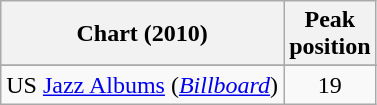<table class="wikitable sortable">
<tr>
<th>Chart (2010)</th>
<th>Peak<br>position</th>
</tr>
<tr>
</tr>
<tr>
</tr>
<tr>
</tr>
<tr>
<td>US <a href='#'>Jazz Albums</a> (<em><a href='#'>Billboard</a></em>)</td>
<td align=center>19</td>
</tr>
</table>
